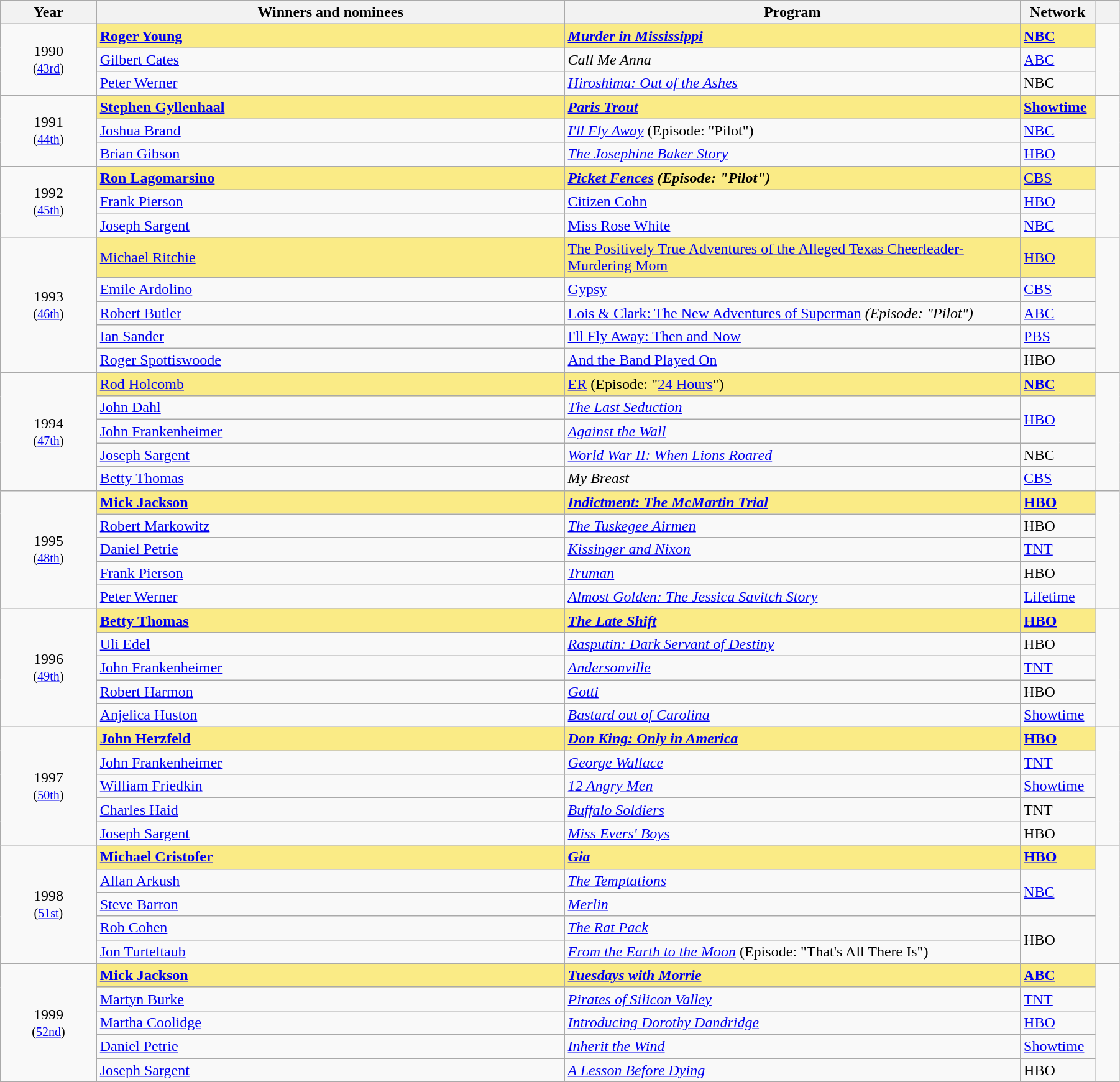<table class="wikitable" width="95%" cellpadding="5">
<tr>
<th width="8%">Year</th>
<th width="39%">Winners and nominees</th>
<th width="38%">Program</th>
<th width="6%">Network</th>
<th width="2%"></th>
</tr>
<tr>
<td rowspan="3" style="text-align:center;">1990<br><small>(<a href='#'>43rd</a>)</small></td>
<td style="background:#FAEB86;"><strong><a href='#'>Roger Young</a></strong></td>
<td style="background:#FAEB86;"><strong><em><a href='#'>Murder in Mississippi</a></em></strong></td>
<td style="background:#FAEB86;"><strong><a href='#'>NBC</a></strong></td>
<td rowspan="3" style="text-align:center;"></td>
</tr>
<tr>
<td><a href='#'>Gilbert Cates</a></td>
<td><em>Call Me Anna</em></td>
<td><a href='#'>ABC</a></td>
</tr>
<tr>
<td><a href='#'>Peter Werner</a></td>
<td><em><a href='#'>Hiroshima: Out of the Ashes</a></em></td>
<td>NBC</td>
</tr>
<tr>
<td rowspan="3" style="text-align:center;">1991<br><small>(<a href='#'>44th</a>)</small></td>
<td style="background:#FAEB86;"><strong><a href='#'>Stephen Gyllenhaal</a></strong></td>
<td style="background:#FAEB86;"><strong><em><a href='#'>Paris Trout</a></em></strong></td>
<td style="background:#FAEB86;"><strong><a href='#'>Showtime</a></strong></td>
<td rowspan="3" style="text-align:center;"></td>
</tr>
<tr>
<td><a href='#'>Joshua Brand</a></td>
<td><em><a href='#'>I'll Fly Away</a></em> (Episode: "Pilot")</td>
<td><a href='#'>NBC</a></td>
</tr>
<tr>
<td><a href='#'>Brian Gibson</a></td>
<td><em><a href='#'>The Josephine Baker Story</a></em></td>
<td><a href='#'>HBO</a></td>
</tr>
<tr>
<td rowspan="3" style="text-align:center;">1992<br><small>(<a href='#'>45th</a>)</small></td>
<td style="background:#FAEB86;"><strong><a href='#'>Ron Lagomarsino</a></strong></td>
<td style="background:#FAEB86;"><strong><em><a href='#'>Picket Fences</a><em> (Episode: "Pilot")<strong></td>
<td style="background:#FAEB86;"></strong><a href='#'>CBS</a><strong></td>
<td rowspan="3" style="text-align:center;"></td>
</tr>
<tr>
<td><a href='#'>Frank Pierson</a></td>
<td></em><a href='#'>Citizen Cohn</a><em></td>
<td><a href='#'>HBO</a></td>
</tr>
<tr>
<td><a href='#'>Joseph Sargent</a></td>
<td></em><a href='#'>Miss Rose White</a><em></td>
<td><a href='#'>NBC</a></td>
</tr>
<tr>
<td rowspan="5" style="text-align:center;">1993<br><small>(<a href='#'>46th</a>)</small></td>
<td style="background:#FAEB86;"></strong><a href='#'>Michael Ritchie</a><strong></td>
<td style="background:#FAEB86;"></em></strong><a href='#'>The Positively True Adventures of the Alleged Texas Cheerleader-Murdering Mom</a><strong><em></td>
<td style="background:#FAEB86;"></strong><a href='#'>HBO</a><strong></td>
<td rowspan="5" style="text-align:center;"></td>
</tr>
<tr>
<td><a href='#'>Emile Ardolino</a></td>
<td></em><a href='#'>Gypsy</a><em></td>
<td><a href='#'>CBS</a></td>
</tr>
<tr>
<td><a href='#'>Robert Butler</a></td>
<td></em><a href='#'>Lois & Clark: The New Adventures of Superman</a><em> (Episode: "Pilot")</td>
<td><a href='#'>ABC</a></td>
</tr>
<tr>
<td><a href='#'>Ian Sander</a></td>
<td></em><a href='#'>I'll Fly Away: Then and Now</a><em></td>
<td><a href='#'>PBS</a></td>
</tr>
<tr>
<td><a href='#'>Roger Spottiswoode</a></td>
<td></em><a href='#'>And the Band Played On</a><em></td>
<td>HBO</td>
</tr>
<tr>
<td rowspan="5" style="text-align:center;">1994<br><small>(<a href='#'>47th</a>)</small></td>
<td style="background:#FAEB86;"></strong><a href='#'>Rod Holcomb</a><strong></td>
<td style="background:#FAEB86;"></em></strong><a href='#'>ER</a></em> (Episode: "<a href='#'>24 Hours</a>")</strong></td>
<td style="background:#FAEB86;"><strong><a href='#'>NBC</a></strong></td>
<td rowspan="5" style="text-align:center;"></td>
</tr>
<tr>
<td><a href='#'>John Dahl</a></td>
<td><em><a href='#'>The Last Seduction</a></em></td>
<td rowspan="2"><a href='#'>HBO</a></td>
</tr>
<tr>
<td><a href='#'>John Frankenheimer</a></td>
<td><em><a href='#'>Against the Wall</a></em></td>
</tr>
<tr>
<td><a href='#'>Joseph Sargent</a></td>
<td><em><a href='#'>World War II: When Lions Roared</a></em></td>
<td>NBC</td>
</tr>
<tr>
<td><a href='#'>Betty Thomas</a></td>
<td><em>My Breast</em></td>
<td><a href='#'>CBS</a></td>
</tr>
<tr>
<td rowspan="5" style="text-align:center;">1995<br><small>(<a href='#'>48th</a>)</small></td>
<td style="background:#FAEB86;"><strong><a href='#'>Mick Jackson</a></strong></td>
<td style="background:#FAEB86;"><strong><em><a href='#'>Indictment: The McMartin Trial</a></em></strong></td>
<td style="background:#FAEB86;"><strong><a href='#'>HBO</a></strong></td>
<td rowspan="5" style="text-align:center;"></td>
</tr>
<tr>
<td><a href='#'>Robert Markowitz</a></td>
<td><em><a href='#'>The Tuskegee Airmen</a></em></td>
<td>HBO</td>
</tr>
<tr>
<td><a href='#'>Daniel Petrie</a></td>
<td><em><a href='#'>Kissinger and Nixon</a></em></td>
<td><a href='#'>TNT</a></td>
</tr>
<tr>
<td><a href='#'>Frank Pierson</a></td>
<td><em><a href='#'>Truman</a></em></td>
<td>HBO</td>
</tr>
<tr>
<td><a href='#'>Peter Werner</a></td>
<td><em><a href='#'>Almost Golden: The Jessica Savitch Story</a></em></td>
<td><a href='#'>Lifetime</a></td>
</tr>
<tr>
<td rowspan="5" style="text-align:center;">1996<br><small>(<a href='#'>49th</a>)</small></td>
<td style="background:#FAEB86;"><strong><a href='#'>Betty Thomas</a></strong></td>
<td style="background:#FAEB86;"><strong><em><a href='#'>The Late Shift</a></em></strong></td>
<td style="background:#FAEB86;"><strong><a href='#'>HBO</a></strong></td>
<td rowspan="5" style="text-align:center;"></td>
</tr>
<tr>
<td><a href='#'>Uli Edel</a></td>
<td><em><a href='#'>Rasputin: Dark Servant of Destiny</a></em></td>
<td>HBO</td>
</tr>
<tr>
<td><a href='#'>John Frankenheimer</a></td>
<td><em><a href='#'>Andersonville</a></em></td>
<td><a href='#'>TNT</a></td>
</tr>
<tr>
<td><a href='#'>Robert Harmon</a></td>
<td><em><a href='#'>Gotti</a></em></td>
<td>HBO</td>
</tr>
<tr>
<td><a href='#'>Anjelica Huston</a></td>
<td><em><a href='#'>Bastard out of Carolina</a></em></td>
<td><a href='#'>Showtime</a></td>
</tr>
<tr>
<td rowspan="5" style="text-align:center;">1997<br><small>(<a href='#'>50th</a>)</small></td>
<td style="background:#FAEB86;"><strong><a href='#'>John Herzfeld</a></strong></td>
<td style="background:#FAEB86;"><strong><em><a href='#'>Don King: Only in America</a></em></strong></td>
<td style="background:#FAEB86;"><strong><a href='#'>HBO</a></strong></td>
<td rowspan="5" style="text-align:center;"></td>
</tr>
<tr>
<td><a href='#'>John Frankenheimer</a></td>
<td><em><a href='#'>George Wallace</a></em></td>
<td><a href='#'>TNT</a></td>
</tr>
<tr>
<td><a href='#'>William Friedkin</a></td>
<td><em><a href='#'>12 Angry Men</a></em></td>
<td><a href='#'>Showtime</a></td>
</tr>
<tr>
<td><a href='#'>Charles Haid</a></td>
<td><em><a href='#'>Buffalo Soldiers</a></em></td>
<td>TNT</td>
</tr>
<tr>
<td><a href='#'>Joseph Sargent</a></td>
<td><em><a href='#'>Miss Evers' Boys</a></em></td>
<td>HBO</td>
</tr>
<tr>
<td rowspan="5" style="text-align:center;">1998<br><small>(<a href='#'>51st</a>)</small></td>
<td style="background:#FAEB86;"><strong><a href='#'>Michael Cristofer</a></strong></td>
<td style="background:#FAEB86;"><strong><em><a href='#'>Gia</a></em></strong></td>
<td style="background:#FAEB86;"><strong><a href='#'>HBO</a></strong></td>
<td rowspan="5" style="text-align:center;"></td>
</tr>
<tr>
<td><a href='#'>Allan Arkush</a></td>
<td><em><a href='#'>The Temptations</a></em></td>
<td rowspan="2"><a href='#'>NBC</a></td>
</tr>
<tr>
<td><a href='#'>Steve Barron</a></td>
<td><em><a href='#'>Merlin</a></em></td>
</tr>
<tr>
<td><a href='#'>Rob Cohen</a></td>
<td><em><a href='#'>The Rat Pack</a></em></td>
<td rowspan="2">HBO</td>
</tr>
<tr>
<td><a href='#'>Jon Turteltaub</a></td>
<td><em><a href='#'>From the Earth to the Moon</a></em> (Episode: "That's All There Is")</td>
</tr>
<tr>
<td rowspan="5" style="text-align:center;">1999<br><small>(<a href='#'>52nd</a>)</small></td>
<td style="background:#FAEB86;"><strong><a href='#'>Mick Jackson</a></strong></td>
<td style="background:#FAEB86;"><strong><em><a href='#'>Tuesdays with Morrie</a></em></strong></td>
<td style="background:#FAEB86;"><strong><a href='#'>ABC</a></strong></td>
<td rowspan="5" style="text-align:center;"></td>
</tr>
<tr>
<td><a href='#'>Martyn Burke</a></td>
<td><em><a href='#'>Pirates of Silicon Valley</a></em></td>
<td><a href='#'>TNT</a></td>
</tr>
<tr>
<td><a href='#'>Martha Coolidge</a></td>
<td><em><a href='#'>Introducing Dorothy Dandridge</a></em></td>
<td><a href='#'>HBO</a></td>
</tr>
<tr>
<td><a href='#'>Daniel Petrie</a></td>
<td><em><a href='#'>Inherit the Wind</a></em></td>
<td><a href='#'>Showtime</a></td>
</tr>
<tr>
<td><a href='#'>Joseph Sargent</a></td>
<td><em><a href='#'>A Lesson Before Dying</a></em></td>
<td>HBO</td>
</tr>
</table>
